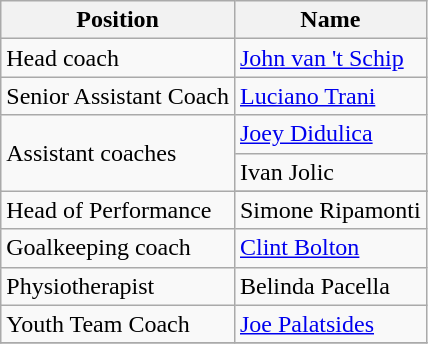<table class="wikitable">
<tr>
<th>Position</th>
<th>Name</th>
</tr>
<tr>
<td>Head coach</td>
<td> <a href='#'>John van 't Schip</a></td>
</tr>
<tr>
<td>Senior Assistant Coach</td>
<td> <a href='#'>Luciano Trani</a></td>
</tr>
<tr>
<td rowspan="2">Assistant coaches</td>
<td> <a href='#'>Joey Didulica</a></td>
</tr>
<tr>
<td> Ivan Jolic</td>
</tr>
<tr>
<td rowspan="2">Head of Performance</td>
</tr>
<tr>
<td> Simone Ripamonti</td>
</tr>
<tr>
<td>Goalkeeping coach</td>
<td> <a href='#'>Clint Bolton</a></td>
</tr>
<tr>
<td>Physiotherapist</td>
<td> Belinda Pacella</td>
</tr>
<tr>
<td>Youth Team Coach</td>
<td> <a href='#'>Joe Palatsides</a></td>
</tr>
<tr>
</tr>
</table>
